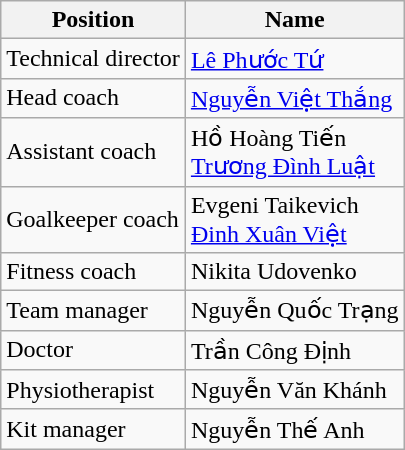<table class="wikitable">
<tr>
<th>Position</th>
<th>Name</th>
</tr>
<tr>
<td>Technical director</td>
<td> <a href='#'>Lê Phước Tứ</a></td>
</tr>
<tr>
<td>Head coach</td>
<td> <a href='#'>Nguyễn Việt Thắng</a></td>
</tr>
<tr>
<td>Assistant coach</td>
<td> Hồ Hoàng Tiến<br> <a href='#'>Trương Đình Luật</a></td>
</tr>
<tr>
<td>Goalkeeper coach</td>
<td> Evgeni Taikevich<br> <a href='#'>Đinh Xuân Việt</a></td>
</tr>
<tr>
<td>Fitness coach</td>
<td> Nikita Udovenko</td>
</tr>
<tr>
<td>Team manager</td>
<td> Nguyễn Quốc Trạng</td>
</tr>
<tr>
<td>Doctor</td>
<td> Trần Công Định</td>
</tr>
<tr>
<td>Physiotherapist</td>
<td> Nguyễn Văn Khánh</td>
</tr>
<tr>
<td>Kit manager</td>
<td> Nguyễn Thế Anh</td>
</tr>
</table>
